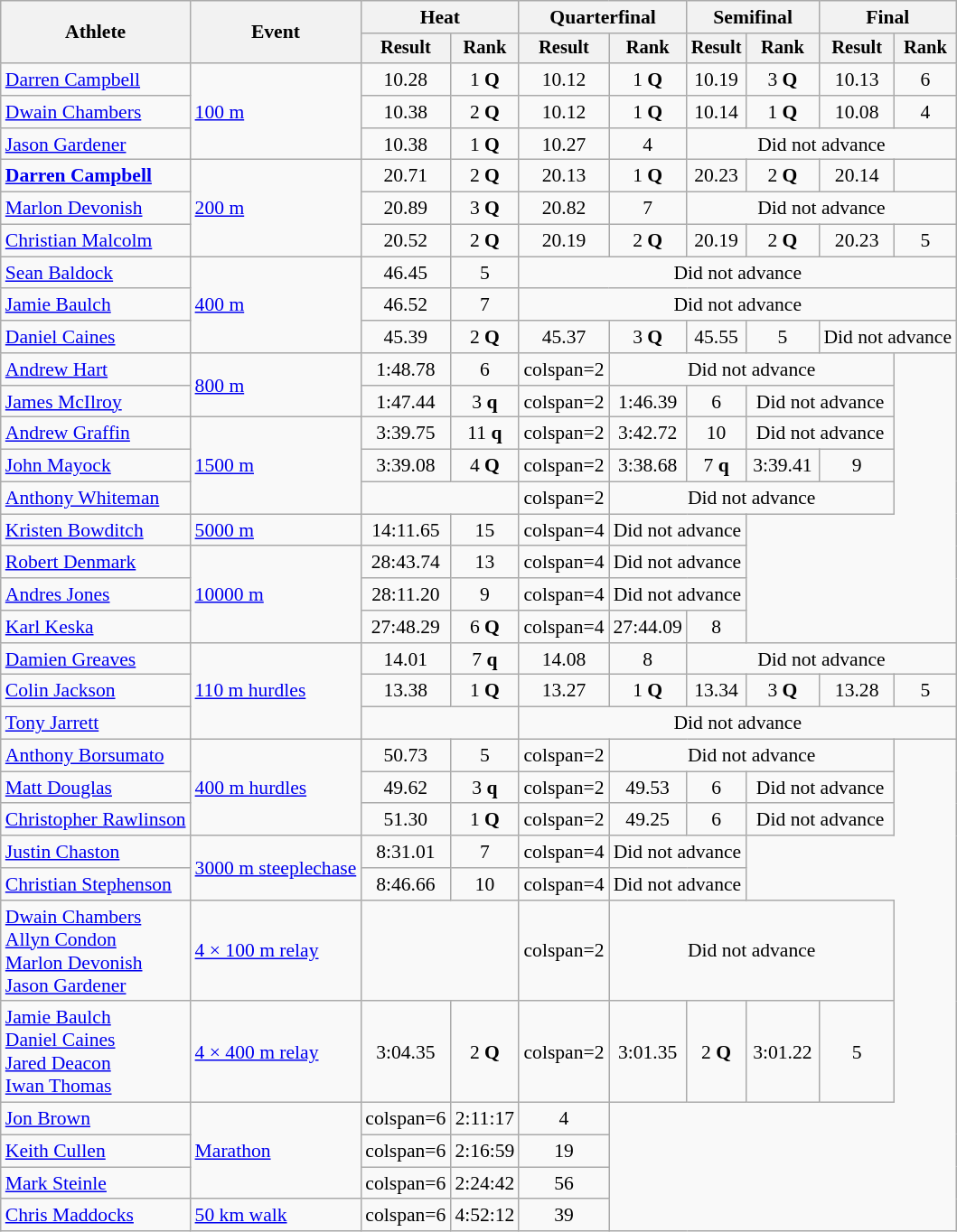<table class=wikitable style="font-size:90%">
<tr>
<th rowspan="2">Athlete</th>
<th rowspan="2">Event</th>
<th colspan="2">Heat</th>
<th colspan="2">Quarterfinal</th>
<th colspan="2">Semifinal</th>
<th colspan="2">Final</th>
</tr>
<tr style="font-size:95%">
<th>Result</th>
<th>Rank</th>
<th>Result</th>
<th>Rank</th>
<th>Result</th>
<th>Rank</th>
<th>Result</th>
<th>Rank</th>
</tr>
<tr align=center>
<td align=left><a href='#'>Darren Campbell</a></td>
<td align=left rowspan=3><a href='#'>100 m</a></td>
<td>10.28</td>
<td>1 <strong>Q</strong></td>
<td>10.12</td>
<td>1 <strong>Q</strong></td>
<td>10.19</td>
<td>3 <strong>Q</strong></td>
<td>10.13</td>
<td>6</td>
</tr>
<tr align=center>
<td align=left><a href='#'>Dwain Chambers</a></td>
<td>10.38</td>
<td>2 <strong>Q</strong></td>
<td>10.12</td>
<td>1 <strong>Q</strong></td>
<td>10.14</td>
<td>1 <strong>Q</strong></td>
<td>10.08</td>
<td>4</td>
</tr>
<tr align=center>
<td align=left><a href='#'>Jason Gardener</a></td>
<td>10.38</td>
<td>1 <strong>Q</strong></td>
<td>10.27</td>
<td>4</td>
<td colspan=4>Did not advance</td>
</tr>
<tr align=center>
<td align=left><strong><a href='#'>Darren Campbell</a></strong></td>
<td align=left rowspan=3><a href='#'>200 m</a></td>
<td>20.71</td>
<td>2 <strong>Q</strong></td>
<td>20.13</td>
<td>1 <strong>Q</strong></td>
<td>20.23</td>
<td>2 <strong>Q</strong></td>
<td>20.14</td>
<td></td>
</tr>
<tr align=center>
<td align=left><a href='#'>Marlon Devonish</a></td>
<td>20.89</td>
<td>3 <strong>Q</strong></td>
<td>20.82</td>
<td>7</td>
<td colspan=4>Did not advance</td>
</tr>
<tr align=center>
<td align=left><a href='#'>Christian Malcolm</a></td>
<td>20.52</td>
<td>2 <strong>Q</strong></td>
<td>20.19</td>
<td>2 <strong>Q</strong></td>
<td>20.19</td>
<td>2 <strong>Q</strong></td>
<td>20.23</td>
<td>5</td>
</tr>
<tr align=center>
<td align=left><a href='#'>Sean Baldock</a></td>
<td align=left rowspan=3><a href='#'>400 m</a></td>
<td>46.45</td>
<td>5</td>
<td colspan=6>Did not advance</td>
</tr>
<tr align=center>
<td align=left><a href='#'>Jamie Baulch</a></td>
<td>46.52</td>
<td>7</td>
<td colspan=6>Did not advance</td>
</tr>
<tr align=center>
<td align=left><a href='#'>Daniel Caines</a></td>
<td>45.39</td>
<td>2 <strong>Q</strong></td>
<td>45.37</td>
<td>3 <strong>Q</strong></td>
<td>45.55</td>
<td>5</td>
<td colspan=2>Did not advance</td>
</tr>
<tr align=center>
<td align=left><a href='#'>Andrew Hart</a></td>
<td align=left rowspan=2><a href='#'>800 m</a></td>
<td>1:48.78</td>
<td>6</td>
<td>colspan=2 </td>
<td colspan=4>Did not advance</td>
</tr>
<tr align=center>
<td align=left><a href='#'>James McIlroy</a></td>
<td>1:47.44</td>
<td>3 <strong>q</strong></td>
<td>colspan=2 </td>
<td>1:46.39</td>
<td>6</td>
<td colspan=2>Did not advance</td>
</tr>
<tr align=center>
<td align=left><a href='#'>Andrew Graffin</a></td>
<td align=left rowspan=3><a href='#'>1500 m</a></td>
<td>3:39.75</td>
<td>11 <strong>q</strong></td>
<td>colspan=2 </td>
<td>3:42.72</td>
<td>10</td>
<td colspan=2>Did not advance</td>
</tr>
<tr align=center>
<td align=left><a href='#'>John Mayock</a></td>
<td>3:39.08</td>
<td>4 <strong>Q</strong></td>
<td>colspan=2 </td>
<td>3:38.68</td>
<td>7 <strong>q</strong></td>
<td>3:39.41</td>
<td>9</td>
</tr>
<tr align=center>
<td align=left><a href='#'>Anthony Whiteman</a></td>
<td colspan=2></td>
<td>colspan=2 </td>
<td colspan=4>Did not advance</td>
</tr>
<tr align=center>
<td align=left><a href='#'>Kristen Bowditch</a></td>
<td align=left><a href='#'>5000 m</a></td>
<td>14:11.65</td>
<td>15</td>
<td>colspan=4 </td>
<td colspan=2>Did not advance</td>
</tr>
<tr align=center>
<td align=left><a href='#'>Robert Denmark</a></td>
<td align=left rowspan=3><a href='#'>10000 m</a></td>
<td>28:43.74</td>
<td>13</td>
<td>colspan=4 </td>
<td colspan=2>Did not advance</td>
</tr>
<tr align=center>
<td align=left><a href='#'>Andres Jones</a></td>
<td>28:11.20</td>
<td>9</td>
<td>colspan=4 </td>
<td colspan=2>Did not advance</td>
</tr>
<tr align=center>
<td align=left><a href='#'>Karl Keska</a></td>
<td>27:48.29</td>
<td>6 <strong>Q</strong></td>
<td>colspan=4 </td>
<td>27:44.09</td>
<td>8</td>
</tr>
<tr align=center>
<td align=left><a href='#'>Damien Greaves</a></td>
<td align=left rowspan=3><a href='#'>110 m hurdles</a></td>
<td>14.01</td>
<td>7 <strong>q</strong></td>
<td>14.08</td>
<td>8</td>
<td colspan=4>Did not advance</td>
</tr>
<tr align=center>
<td align=left><a href='#'>Colin Jackson</a></td>
<td>13.38</td>
<td>1 <strong>Q</strong></td>
<td>13.27</td>
<td>1 <strong>Q</strong></td>
<td>13.34</td>
<td>3 <strong>Q</strong></td>
<td>13.28</td>
<td>5</td>
</tr>
<tr align=center>
<td align=left><a href='#'>Tony Jarrett</a></td>
<td colspan=2></td>
<td colspan=6>Did not advance</td>
</tr>
<tr align=center>
<td align=left><a href='#'>Anthony Borsumato</a></td>
<td align=left rowspan=3><a href='#'>400 m hurdles</a></td>
<td>50.73</td>
<td>5</td>
<td>colspan=2 </td>
<td colspan=4>Did not advance</td>
</tr>
<tr align=center>
<td align=left><a href='#'>Matt Douglas</a></td>
<td>49.62</td>
<td>3 <strong>q</strong></td>
<td>colspan=2 </td>
<td>49.53</td>
<td>6</td>
<td colspan=2>Did not advance</td>
</tr>
<tr align=center>
<td align=left><a href='#'>Christopher Rawlinson</a></td>
<td>51.30</td>
<td>1 <strong>Q</strong></td>
<td>colspan=2 </td>
<td>49.25</td>
<td>6</td>
<td colspan=2>Did not advance</td>
</tr>
<tr align=center>
<td align=left><a href='#'>Justin Chaston</a></td>
<td align=left rowspan=2><a href='#'>3000 m steeplechase</a></td>
<td>8:31.01</td>
<td>7</td>
<td>colspan=4 </td>
<td colspan=2>Did not advance</td>
</tr>
<tr align=center>
<td align=left><a href='#'>Christian Stephenson</a></td>
<td>8:46.66</td>
<td>10</td>
<td>colspan=4 </td>
<td colspan=2>Did not advance</td>
</tr>
<tr align=center>
<td align=left><a href='#'>Dwain Chambers</a><br><a href='#'>Allyn Condon</a><br><a href='#'>Marlon Devonish</a><br><a href='#'>Jason Gardener</a></td>
<td align=left><a href='#'>4 × 100 m relay</a></td>
<td colspan=2></td>
<td>colspan=2 </td>
<td colspan=4>Did not advance</td>
</tr>
<tr align=center>
<td align=left><a href='#'>Jamie Baulch</a><br><a href='#'>Daniel Caines</a><br><a href='#'>Jared Deacon</a><br><a href='#'>Iwan Thomas</a></td>
<td align=left><a href='#'>4 × 400 m relay</a></td>
<td>3:04.35</td>
<td>2 <strong>Q</strong></td>
<td>colspan=2 </td>
<td>3:01.35</td>
<td>2 <strong>Q</strong></td>
<td>3:01.22</td>
<td>5</td>
</tr>
<tr align=center>
<td align=left><a href='#'>Jon Brown</a></td>
<td align=left rowspan=3><a href='#'>Marathon</a></td>
<td>colspan=6 </td>
<td>2:11:17</td>
<td>4</td>
</tr>
<tr align=center>
<td align=left><a href='#'>Keith Cullen</a></td>
<td>colspan=6 </td>
<td>2:16:59</td>
<td>19</td>
</tr>
<tr align=center>
<td align=left><a href='#'>Mark Steinle</a></td>
<td>colspan=6 </td>
<td>2:24:42</td>
<td>56</td>
</tr>
<tr align=center>
<td align=left><a href='#'>Chris Maddocks</a></td>
<td align=left><a href='#'>50 km walk</a></td>
<td>colspan=6 </td>
<td>4:52:12</td>
<td>39</td>
</tr>
</table>
